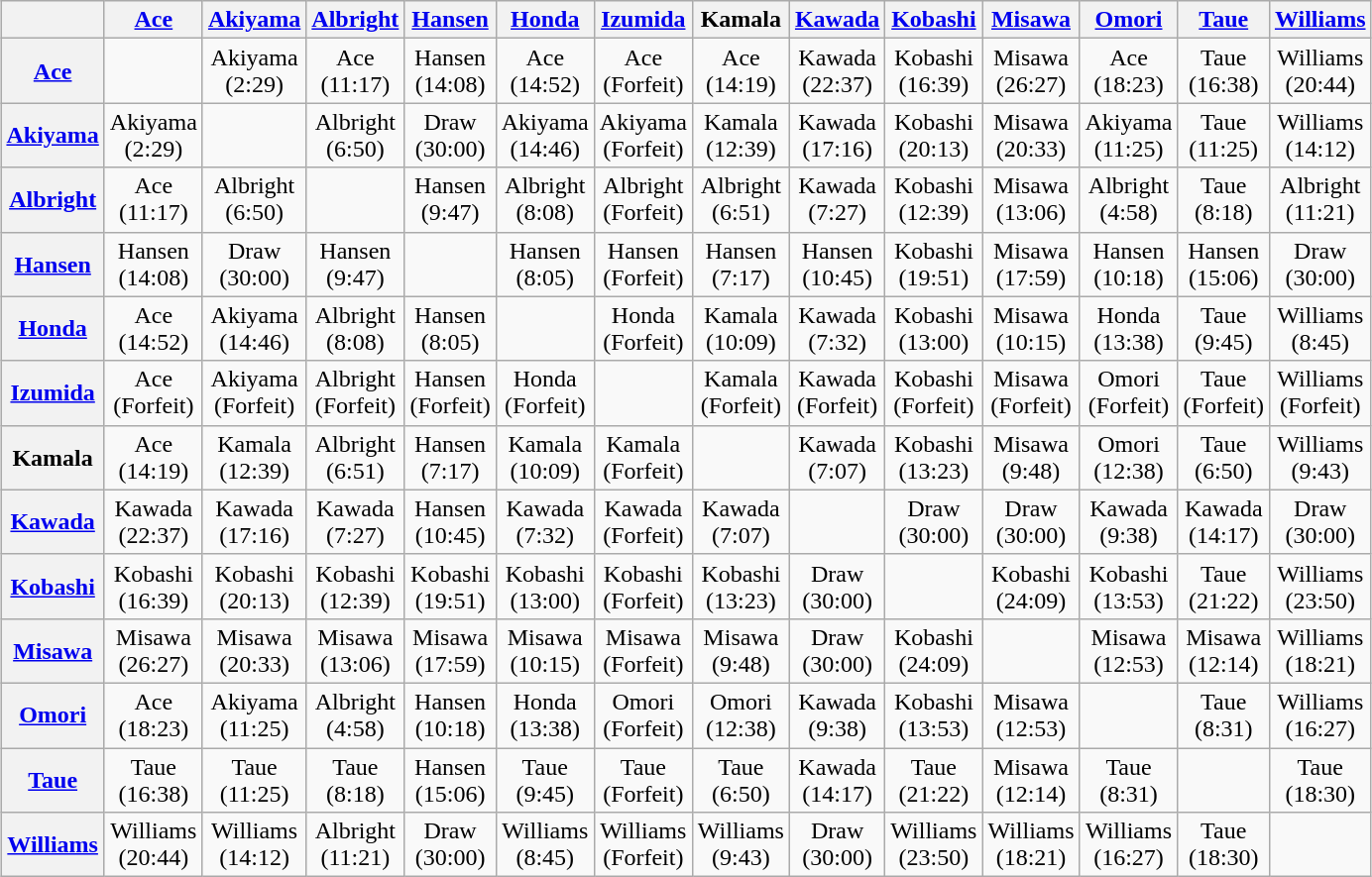<table class="wikitable" style="margin: 1em auto 1em auto; text-align:center;">
<tr>
<th></th>
<th><a href='#'>Ace</a></th>
<th><a href='#'>Akiyama</a></th>
<th><a href='#'>Albright</a></th>
<th><a href='#'>Hansen</a></th>
<th><a href='#'>Honda</a></th>
<th><a href='#'>Izumida</a></th>
<th>Kamala</th>
<th><a href='#'>Kawada</a></th>
<th><a href='#'>Kobashi</a></th>
<th><a href='#'>Misawa</a></th>
<th><a href='#'>Omori</a></th>
<th><a href='#'>Taue</a></th>
<th><a href='#'>Williams</a></th>
</tr>
<tr>
<th><a href='#'>Ace</a></th>
<td></td>
<td>Akiyama<br>(2:29)</td>
<td>Ace<br>(11:17)</td>
<td>Hansen<br>(14:08)</td>
<td>Ace<br>(14:52)</td>
<td>Ace<br>(Forfeit)</td>
<td>Ace<br>(14:19)</td>
<td>Kawada<br>(22:37)</td>
<td>Kobashi<br>(16:39)</td>
<td>Misawa<br>(26:27)</td>
<td>Ace<br>(18:23)</td>
<td>Taue<br>(16:38)</td>
<td>Williams<br>(20:44)</td>
</tr>
<tr>
<th><a href='#'>Akiyama</a></th>
<td>Akiyama<br>(2:29)</td>
<td></td>
<td>Albright<br>(6:50)</td>
<td>Draw<br>(30:00)</td>
<td>Akiyama<br>(14:46)</td>
<td>Akiyama<br>(Forfeit)</td>
<td>Kamala<br>(12:39)</td>
<td>Kawada<br>(17:16)</td>
<td>Kobashi<br>(20:13)</td>
<td>Misawa<br>(20:33)</td>
<td>Akiyama<br>(11:25)</td>
<td>Taue<br>(11:25)</td>
<td>Williams<br>(14:12)</td>
</tr>
<tr>
<th><a href='#'>Albright</a></th>
<td>Ace<br>(11:17)</td>
<td>Albright<br>(6:50)</td>
<td></td>
<td>Hansen<br>(9:47)</td>
<td>Albright<br>(8:08)</td>
<td>Albright<br>(Forfeit)</td>
<td>Albright<br>(6:51)</td>
<td>Kawada<br>(7:27)</td>
<td>Kobashi<br>(12:39)</td>
<td>Misawa<br>(13:06)</td>
<td>Albright<br>(4:58)</td>
<td>Taue<br>(8:18)</td>
<td>Albright<br>(11:21)</td>
</tr>
<tr>
<th><a href='#'>Hansen</a></th>
<td>Hansen<br>(14:08)</td>
<td>Draw<br>(30:00)</td>
<td>Hansen<br>(9:47)</td>
<td></td>
<td>Hansen<br>(8:05)</td>
<td>Hansen<br>(Forfeit)</td>
<td>Hansen<br>(7:17)</td>
<td>Hansen<br>(10:45)</td>
<td>Kobashi<br>(19:51)</td>
<td>Misawa<br>(17:59)</td>
<td>Hansen<br>(10:18)</td>
<td>Hansen<br>(15:06)</td>
<td>Draw<br>(30:00)</td>
</tr>
<tr>
<th><a href='#'>Honda</a></th>
<td>Ace<br>(14:52)</td>
<td>Akiyama<br>(14:46)</td>
<td>Albright<br>(8:08)</td>
<td>Hansen<br>(8:05)</td>
<td></td>
<td>Honda<br>(Forfeit)</td>
<td>Kamala<br>(10:09)</td>
<td>Kawada<br>(7:32)</td>
<td>Kobashi<br>(13:00)</td>
<td>Misawa<br>(10:15)</td>
<td>Honda<br>(13:38)</td>
<td>Taue<br>(9:45)</td>
<td>Williams<br>(8:45)</td>
</tr>
<tr>
<th><a href='#'>Izumida</a></th>
<td>Ace<br>(Forfeit)</td>
<td>Akiyama<br>(Forfeit)</td>
<td>Albright<br>(Forfeit)</td>
<td>Hansen<br>(Forfeit)</td>
<td>Honda<br>(Forfeit)</td>
<td></td>
<td>Kamala<br>(Forfeit)</td>
<td>Kawada<br>(Forfeit)</td>
<td>Kobashi<br>(Forfeit)</td>
<td>Misawa<br>(Forfeit)</td>
<td>Omori<br>(Forfeit)</td>
<td>Taue<br>(Forfeit)</td>
<td>Williams<br>(Forfeit)</td>
</tr>
<tr>
<th>Kamala</th>
<td>Ace<br>(14:19)</td>
<td>Kamala<br>(12:39)</td>
<td>Albright<br>(6:51)</td>
<td>Hansen<br>(7:17)</td>
<td>Kamala<br>(10:09)</td>
<td>Kamala<br>(Forfeit)</td>
<td></td>
<td>Kawada<br>(7:07)</td>
<td>Kobashi<br>(13:23)</td>
<td>Misawa<br>(9:48)</td>
<td>Omori<br>(12:38)</td>
<td>Taue<br>(6:50)</td>
<td>Williams<br>(9:43)</td>
</tr>
<tr>
<th><a href='#'>Kawada</a></th>
<td>Kawada<br>(22:37)</td>
<td>Kawada<br>(17:16)</td>
<td>Kawada<br>(7:27)</td>
<td>Hansen<br>(10:45)</td>
<td>Kawada<br>(7:32)</td>
<td>Kawada<br>(Forfeit)</td>
<td>Kawada<br>(7:07)</td>
<td></td>
<td>Draw<br>(30:00)</td>
<td>Draw<br>(30:00)</td>
<td>Kawada<br>(9:38)</td>
<td>Kawada<br>(14:17)</td>
<td>Draw<br>(30:00)</td>
</tr>
<tr>
<th><a href='#'>Kobashi</a></th>
<td>Kobashi<br>(16:39)</td>
<td>Kobashi<br>(20:13)</td>
<td>Kobashi<br>(12:39)</td>
<td>Kobashi<br>(19:51)</td>
<td>Kobashi<br>(13:00)</td>
<td>Kobashi<br>(Forfeit)</td>
<td>Kobashi<br>(13:23)</td>
<td>Draw<br>(30:00)</td>
<td></td>
<td>Kobashi<br>(24:09)</td>
<td>Kobashi<br>(13:53)</td>
<td>Taue<br>(21:22)</td>
<td>Williams<br>(23:50)</td>
</tr>
<tr>
<th><a href='#'>Misawa</a></th>
<td>Misawa<br>(26:27)</td>
<td>Misawa<br>(20:33)</td>
<td>Misawa<br>(13:06)</td>
<td>Misawa<br>(17:59)</td>
<td>Misawa<br>(10:15)</td>
<td>Misawa<br>(Forfeit)</td>
<td>Misawa<br>(9:48)</td>
<td>Draw<br>(30:00)</td>
<td>Kobashi<br>(24:09)</td>
<td></td>
<td>Misawa<br>(12:53)</td>
<td>Misawa<br>(12:14)</td>
<td>Williams<br>(18:21)</td>
</tr>
<tr>
<th><a href='#'>Omori</a></th>
<td>Ace<br>(18:23)</td>
<td>Akiyama<br>(11:25)</td>
<td>Albright<br>(4:58)</td>
<td>Hansen<br>(10:18)</td>
<td>Honda<br>(13:38)</td>
<td>Omori<br>(Forfeit)</td>
<td>Omori<br>(12:38)</td>
<td>Kawada<br>(9:38)</td>
<td>Kobashi<br>(13:53)</td>
<td>Misawa<br>(12:53)</td>
<td></td>
<td>Taue<br>(8:31)</td>
<td>Williams<br>(16:27)</td>
</tr>
<tr>
<th><a href='#'>Taue</a></th>
<td>Taue<br>(16:38)</td>
<td>Taue<br>(11:25)</td>
<td>Taue<br>(8:18)</td>
<td>Hansen<br>(15:06)</td>
<td>Taue<br>(9:45)</td>
<td>Taue<br>(Forfeit)</td>
<td>Taue<br>(6:50)</td>
<td>Kawada<br>(14:17)</td>
<td>Taue<br>(21:22)</td>
<td>Misawa<br>(12:14)</td>
<td>Taue<br>(8:31)</td>
<td></td>
<td>Taue<br>(18:30)</td>
</tr>
<tr>
<th><a href='#'>Williams</a></th>
<td>Williams<br>(20:44)</td>
<td>Williams<br>(14:12)</td>
<td>Albright<br>(11:21)</td>
<td>Draw<br>(30:00)</td>
<td>Williams<br>(8:45)</td>
<td>Williams<br>(Forfeit)</td>
<td>Williams<br>(9:43)</td>
<td>Draw<br>(30:00)</td>
<td>Williams<br>(23:50)</td>
<td>Williams<br>(18:21)</td>
<td>Williams<br>(16:27)</td>
<td>Taue<br>(18:30)</td>
<td></td>
</tr>
</table>
